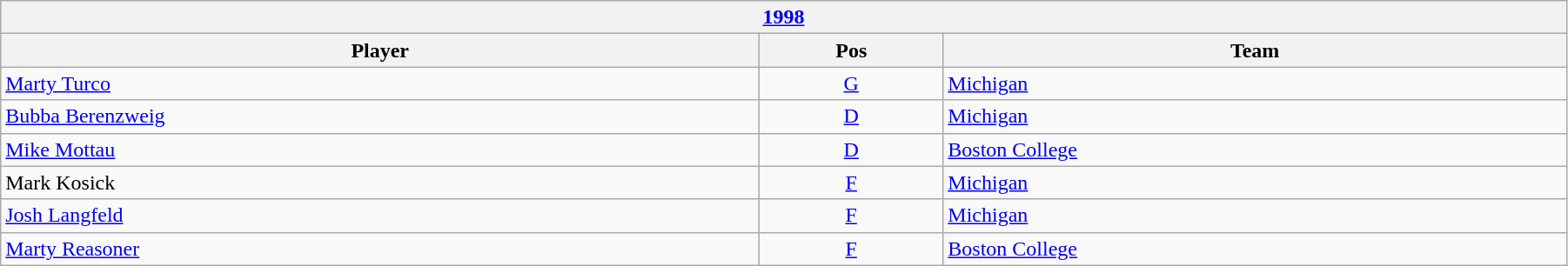<table class="wikitable" width=95%>
<tr>
<th colspan=3><a href='#'>1998</a></th>
</tr>
<tr>
<th>Player</th>
<th>Pos</th>
<th>Team</th>
</tr>
<tr>
<td><a href='#'>Marty Turco</a></td>
<td style="text-align:center;"><a href='#'>G</a></td>
<td><a href='#'>Michigan</a></td>
</tr>
<tr>
<td><a href='#'>Bubba Berenzweig</a></td>
<td style="text-align:center;"><a href='#'>D</a></td>
<td><a href='#'>Michigan</a></td>
</tr>
<tr>
<td><a href='#'>Mike Mottau</a></td>
<td style="text-align:center;"><a href='#'>D</a></td>
<td><a href='#'>Boston College</a></td>
</tr>
<tr>
<td>Mark Kosick</td>
<td style="text-align:center;"><a href='#'>F</a></td>
<td><a href='#'>Michigan</a></td>
</tr>
<tr>
<td><a href='#'>Josh Langfeld</a></td>
<td style="text-align:center;"><a href='#'>F</a></td>
<td><a href='#'>Michigan</a></td>
</tr>
<tr>
<td><a href='#'>Marty Reasoner</a></td>
<td style="text-align:center;"><a href='#'>F</a></td>
<td><a href='#'>Boston College</a></td>
</tr>
</table>
